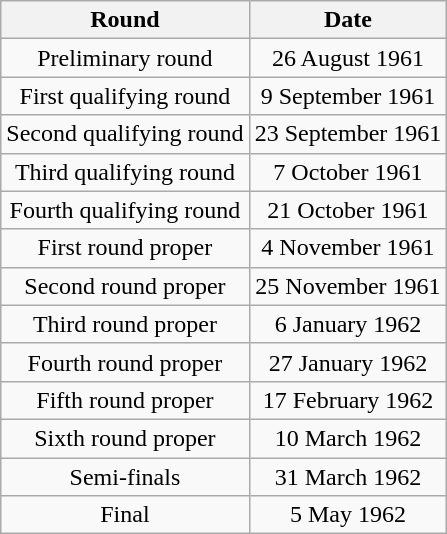<table class="wikitable" style="text-align: center">
<tr>
<th>Round</th>
<th>Date</th>
</tr>
<tr>
<td>Preliminary round</td>
<td>26 August 1961</td>
</tr>
<tr>
<td>First qualifying round</td>
<td>9 September 1961</td>
</tr>
<tr>
<td>Second qualifying round</td>
<td>23 September 1961</td>
</tr>
<tr>
<td>Third qualifying round</td>
<td>7 October 1961</td>
</tr>
<tr>
<td>Fourth qualifying round</td>
<td>21 October 1961</td>
</tr>
<tr>
<td>First round proper</td>
<td>4 November 1961</td>
</tr>
<tr>
<td>Second round proper</td>
<td>25 November 1961</td>
</tr>
<tr>
<td>Third round proper</td>
<td>6 January 1962</td>
</tr>
<tr>
<td>Fourth round proper</td>
<td>27 January 1962</td>
</tr>
<tr>
<td>Fifth round proper</td>
<td>17 February 1962</td>
</tr>
<tr>
<td>Sixth round proper</td>
<td>10 March 1962</td>
</tr>
<tr>
<td>Semi-finals</td>
<td>31 March 1962</td>
</tr>
<tr>
<td>Final</td>
<td>5 May 1962</td>
</tr>
</table>
